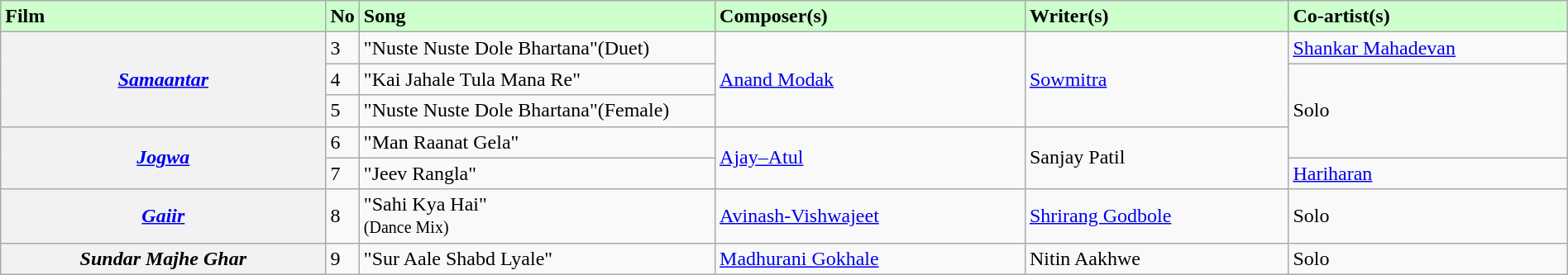<table class="wikitable plainrowheaders" width="100%" textcolor:#000;">
<tr style="background:#cfc; text-align:"center;">
<td scope="col" width=21%><strong>Film</strong></td>
<td><strong>No</strong></td>
<td scope="col" width=23%><strong>Song</strong></td>
<td scope="col" width=20%><strong>Composer(s)</strong></td>
<td scope="col" width=17%><strong>Writer(s)</strong></td>
<td scope="col" width=18%><strong>Co-artist(s)</strong></td>
</tr>
<tr>
<th rowspan="3"><em><a href='#'>Samaantar</a></em></th>
<td>3</td>
<td>"Nuste Nuste Dole Bhartana"(Duet)</td>
<td rowspan="3"><a href='#'>Anand Modak</a></td>
<td rowspan="3"><a href='#'>Sowmitra</a></td>
<td><a href='#'>Shankar Mahadevan</a></td>
</tr>
<tr>
<td>4</td>
<td>"Kai Jahale Tula Mana Re"</td>
<td rowspan="3">Solo</td>
</tr>
<tr>
<td>5</td>
<td>"Nuste Nuste Dole Bhartana"(Female)</td>
</tr>
<tr>
<th rowspan="2"><em><a href='#'>Jogwa</a></em></th>
<td>6</td>
<td>"Man Raanat Gela"</td>
<td rowspan="2"><a href='#'>Ajay–Atul</a></td>
<td rowspan="2">Sanjay Patil</td>
</tr>
<tr>
<td>7</td>
<td>"Jeev Rangla"</td>
<td><a href='#'>Hariharan</a></td>
</tr>
<tr>
<th><em><a href='#'>Gaiir</a></em></th>
<td>8</td>
<td>"Sahi Kya Hai"<br><small>(Dance Mix)</small></td>
<td><a href='#'>Avinash-Vishwajeet</a></td>
<td><a href='#'>Shrirang Godbole</a></td>
<td>Solo</td>
</tr>
<tr>
<th><em>Sundar Majhe Ghar</em></th>
<td>9</td>
<td>"Sur Aale Shabd Lyale"</td>
<td><a href='#'>Madhurani Gokhale</a></td>
<td>Nitin Aakhwe</td>
<td>Solo</td>
</tr>
</table>
